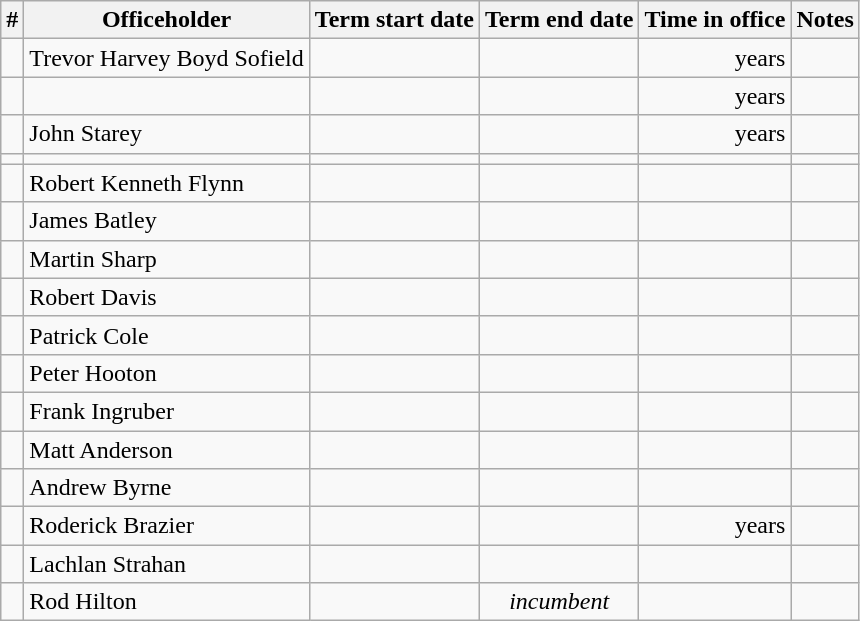<table class='wikitable sortable'>
<tr>
<th>#</th>
<th>Officeholder</th>
<th>Term start date</th>
<th>Term end date</th>
<th>Time in office</th>
<th>Notes</th>
</tr>
<tr>
<td align=center></td>
<td>Trevor Harvey Boyd Sofield</td>
<td align=center></td>
<td align=center></td>
<td align=right> years</td>
<td></td>
</tr>
<tr>
<td align=center></td>
<td></td>
<td align=center></td>
<td align=center></td>
<td align=right> years</td>
<td></td>
</tr>
<tr>
<td align=center></td>
<td>John Starey</td>
<td align=center></td>
<td align=center></td>
<td align=right> years</td>
<td></td>
</tr>
<tr>
<td align=center></td>
<td></td>
<td align=center></td>
<td align=center></td>
<td align=right></td>
<td></td>
</tr>
<tr>
<td align=center></td>
<td>Robert Kenneth Flynn</td>
<td align=center></td>
<td align=center></td>
<td align=right></td>
<td></td>
</tr>
<tr>
<td align=center></td>
<td>James Batley</td>
<td align=center></td>
<td align=center></td>
<td align=right></td>
<td></td>
</tr>
<tr>
<td align=center></td>
<td>Martin Sharp</td>
<td align=center></td>
<td align=center></td>
<td align=right></td>
<td></td>
</tr>
<tr>
<td align=center></td>
<td>Robert Davis</td>
<td align=center></td>
<td align=center></td>
<td align=right></td>
<td></td>
</tr>
<tr>
<td align=center></td>
<td>Patrick Cole</td>
<td align=center></td>
<td align=center></td>
<td align=right></td>
<td></td>
</tr>
<tr>
<td align=center></td>
<td>Peter Hooton</td>
<td align=center></td>
<td align=center></td>
<td align=right></td>
<td></td>
</tr>
<tr>
<td align=center></td>
<td>Frank Ingruber</td>
<td align=center></td>
<td align=center></td>
<td align=right></td>
<td></td>
</tr>
<tr>
<td align=center></td>
<td>Matt Anderson</td>
<td align=center></td>
<td align=center></td>
<td align=right></td>
<td></td>
</tr>
<tr>
<td align=center></td>
<td>Andrew Byrne</td>
<td align=center></td>
<td align=center></td>
<td align=right></td>
<td></td>
</tr>
<tr>
<td align=center></td>
<td>Roderick Brazier</td>
<td align=center></td>
<td align=center></td>
<td align=right> years</td>
<td></td>
</tr>
<tr>
<td align=center></td>
<td>Lachlan Strahan</td>
<td align=center></td>
<td align=center></td>
<td align=right></td>
<td></td>
</tr>
<tr>
<td align=center></td>
<td>Rod Hilton</td>
<td align=center></td>
<td align=center><em>incumbent</em></td>
<td align=right></td>
<td></td>
</tr>
</table>
